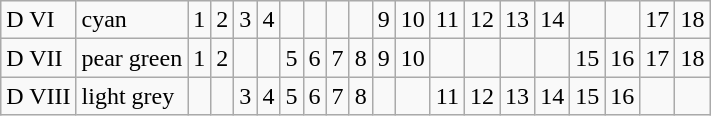<table border="1" class="wikitable">
<tr>
<td>D VI</td>
<td>cyan</td>
<td>1</td>
<td>2</td>
<td>3</td>
<td>4</td>
<td></td>
<td></td>
<td></td>
<td></td>
<td>9</td>
<td>10</td>
<td>11</td>
<td>12</td>
<td>13</td>
<td>14</td>
<td></td>
<td></td>
<td>17</td>
<td>18</td>
</tr>
<tr>
<td>D VII</td>
<td>pear green</td>
<td>1</td>
<td>2</td>
<td></td>
<td></td>
<td>5</td>
<td>6</td>
<td>7</td>
<td>8</td>
<td>9</td>
<td>10</td>
<td></td>
<td></td>
<td></td>
<td></td>
<td>15</td>
<td>16</td>
<td>17</td>
<td>18</td>
</tr>
<tr>
<td>D VIII</td>
<td>light grey</td>
<td></td>
<td></td>
<td>3</td>
<td>4</td>
<td>5</td>
<td>6</td>
<td>7</td>
<td>8</td>
<td></td>
<td></td>
<td>11</td>
<td>12</td>
<td>13</td>
<td>14</td>
<td>15</td>
<td>16</td>
<td></td>
<td></td>
</tr>
</table>
